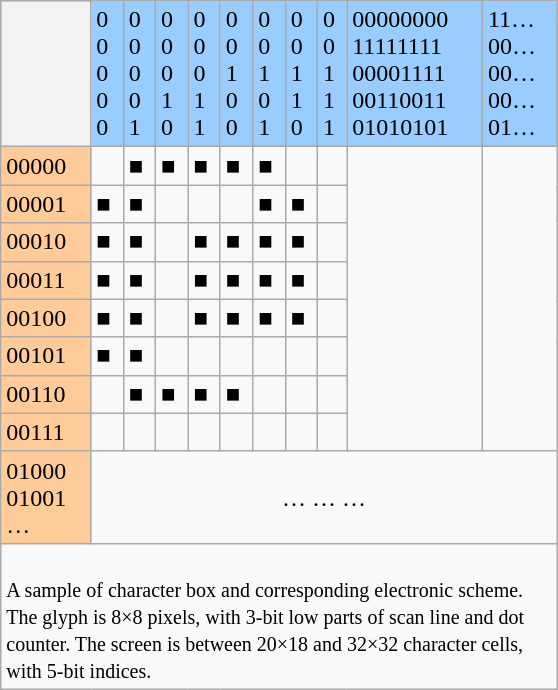<table width=372 border=1 cellspacing=0 cellpadding=1 align=right style="margin-left: 16px" class="wikitable">
<tr bgcolor=#99CCFF>
<th></th>
<td><span>0<br>0<br>0<br>0<br>0</span></td>
<td><span>0<br>0<br>0<br>0<br>1</span></td>
<td><span>0<br>0<br>0<br>1<br>0</span></td>
<td><span>0<br>0<br>0<br>1<br>1</span></td>
<td><span>0<br>0<br>1<br>0<br>0</span></td>
<td><span>0<br>0<br>1<br>0<br>1</span></td>
<td><span>0<br>0<br>1<br>1<br>0</span></td>
<td><span>0<br>0<br>1<br>1<br>1</span></td>
<td><span>00000000<br>11111111<br>00001111<br>00110011<br>01010101</span></td>
<td><span>11…<br>00…<br>00…<br>00…<br>01…</span></td>
</tr>
<tr>
<td bgcolor=#FFCC99><span>00000</span></td>
<td> </td>
<td><span>■</span></td>
<td><span>■</span></td>
<td><span>■</span></td>
<td><span>■</span></td>
<td><span>■</span></td>
<td> </td>
<td> </td>
<td rowspan=8 align=center> </td>
<td rowspan=8> </td>
</tr>
<tr>
<td bgcolor=#FFCC99><span>00001</span></td>
<td><span>■</span></td>
<td><span>■</span></td>
<td> </td>
<td> </td>
<td> </td>
<td><span>■</span></td>
<td><span>■</span></td>
<td> </td>
</tr>
<tr>
<td bgcolor=#FFCC99><span>00010</span></td>
<td><span>■</span></td>
<td><span>■</span></td>
<td> </td>
<td><span>■</span></td>
<td><span>■</span></td>
<td><span>■</span></td>
<td><span>■</span></td>
<td> </td>
</tr>
<tr>
<td bgcolor=#FFCC99><span>00011</span></td>
<td><span>■</span></td>
<td><span>■</span></td>
<td> </td>
<td><span>■</span></td>
<td><span>■</span></td>
<td><span>■</span></td>
<td><span>■</span></td>
<td> </td>
</tr>
<tr>
<td bgcolor=#FFCC99><span>00100</span></td>
<td><span>■</span></td>
<td><span>■</span></td>
<td> </td>
<td><span>■</span></td>
<td><span>■</span></td>
<td><span>■</span></td>
<td><span>■</span></td>
<td> </td>
</tr>
<tr>
<td bgcolor=#FFCC99><span>00101</span></td>
<td><span>■</span></td>
<td><span>■</span></td>
<td> </td>
<td> </td>
<td> </td>
<td> </td>
<td> </td>
<td> </td>
</tr>
<tr>
<td bgcolor=#FFCC99><span>00110</span></td>
<td> </td>
<td><span>■</span></td>
<td><span>■</span></td>
<td><span>■</span></td>
<td><span>■</span></td>
<td> </td>
<td> </td>
<td> </td>
</tr>
<tr>
<td bgcolor=#FFCC99>00111</td>
<td> </td>
<td> </td>
<td> </td>
<td> </td>
<td> </td>
<td> </td>
<td> </td>
<td> </td>
</tr>
<tr>
<td bgcolor=#FFCC99><span>01000<br>01001<br>…</span></td>
<td colspan=10 align=center>… … …</td>
</tr>
<tr>
<td colspan=12><small><br>A sample of character box and corresponding electronic scheme. The glyph is 8×8 pixels, with 3-bit low parts of scan line and dot counter. The screen is between 20×18 and 32×32 character cells, with 5-bit indices.</small></td>
</tr>
</table>
